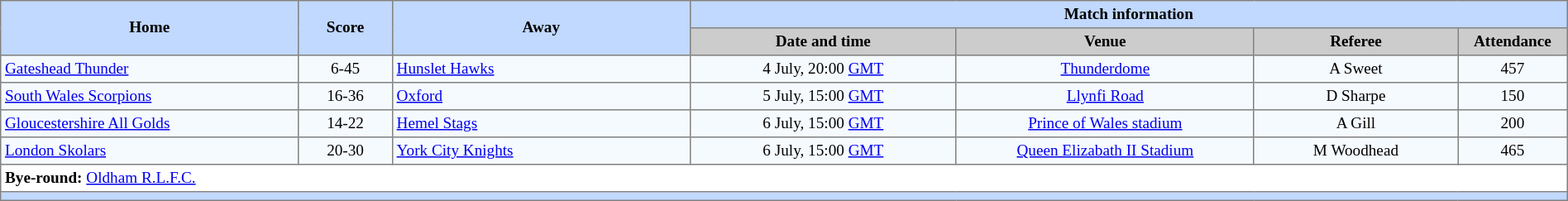<table border=1 style="border-collapse:collapse; font-size:80%; text-align:center;" cellpadding=3 cellspacing=0 width=100%>
<tr bgcolor=#C1D8FF>
<th rowspan=2 width=19%>Home</th>
<th rowspan=2 width=6%>Score</th>
<th rowspan=2 width=19%>Away</th>
<th colspan=6>Match information</th>
</tr>
<tr bgcolor=#CCCCCC>
<th width=17%>Date and time</th>
<th width=19%>Venue</th>
<th width=13%>Referee</th>
<th width=7%>Attendance</th>
</tr>
<tr bgcolor=#F5FAFF>
<td align=left> <a href='#'>Gateshead Thunder</a></td>
<td>6-45</td>
<td align=left> <a href='#'>Hunslet Hawks</a></td>
<td>4 July, 20:00 <a href='#'>GMT</a></td>
<td><a href='#'>Thunderdome</a></td>
<td>A Sweet</td>
<td>457</td>
</tr>
<tr bgcolor=#F5FAFF>
<td align=left> <a href='#'>South Wales Scorpions</a></td>
<td>16-36</td>
<td align=left> <a href='#'>Oxford</a></td>
<td>5 July, 15:00 <a href='#'>GMT</a></td>
<td><a href='#'>Llynfi Road</a></td>
<td>D Sharpe</td>
<td>150</td>
</tr>
<tr bgcolor=#F5FAFF>
<td align=left> <a href='#'>Gloucestershire All Golds</a></td>
<td>14-22</td>
<td align=left> <a href='#'>Hemel Stags</a></td>
<td>6 July, 15:00 <a href='#'>GMT</a></td>
<td><a href='#'>Prince of Wales stadium</a></td>
<td>A Gill</td>
<td>200</td>
</tr>
<tr bgcolor=#F5FAFF>
<td align=left> <a href='#'>London Skolars</a></td>
<td>20-30</td>
<td align=left> <a href='#'>York City Knights</a></td>
<td>6 July, 15:00 <a href='#'>GMT</a></td>
<td><a href='#'>Queen Elizabath II Stadium</a></td>
<td>M Woodhead</td>
<td>465</td>
</tr>
<tr>
<td colspan="7" align="left"><strong>Bye-round:</strong>  <a href='#'>Oldham R.L.F.C.</a></td>
</tr>
<tr bgcolor=#C1D8FF>
<th colspan=12></th>
</tr>
</table>
